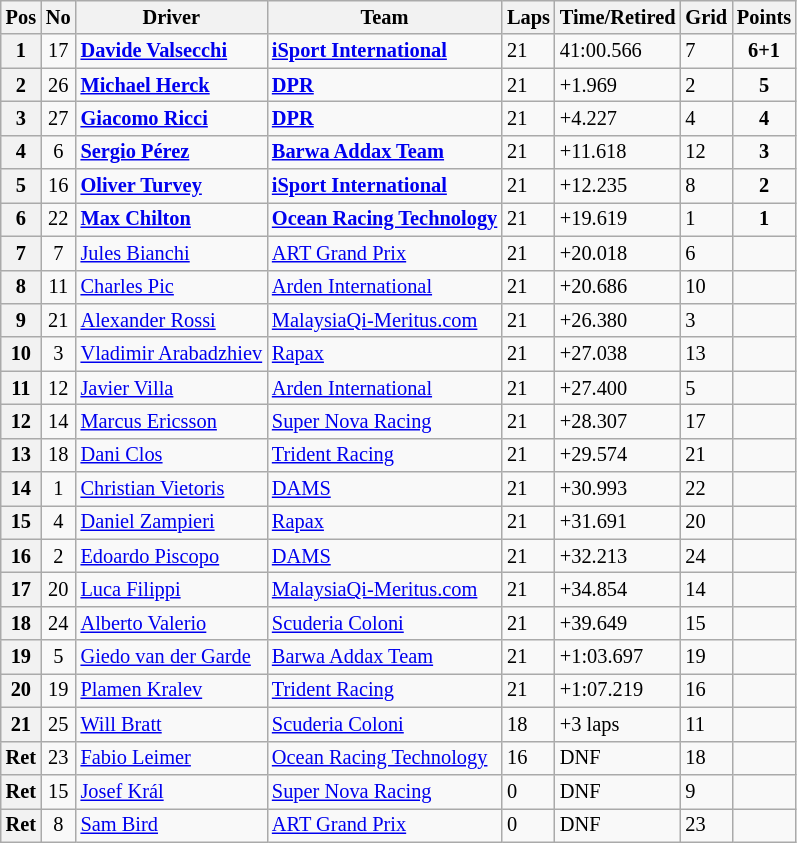<table class="wikitable" style="font-size:85%">
<tr>
<th>Pos</th>
<th>No</th>
<th>Driver</th>
<th>Team</th>
<th>Laps</th>
<th>Time/Retired</th>
<th>Grid</th>
<th>Points</th>
</tr>
<tr>
<th>1</th>
<td align="center">17</td>
<td> <strong><a href='#'>Davide Valsecchi</a></strong></td>
<td><strong><a href='#'>iSport International</a></strong></td>
<td>21</td>
<td>41:00.566</td>
<td>7</td>
<td align="center"><strong>6+1</strong></td>
</tr>
<tr>
<th>2</th>
<td align="center">26</td>
<td> <strong><a href='#'>Michael Herck</a></strong></td>
<td><strong><a href='#'>DPR</a></strong></td>
<td>21</td>
<td>+1.969</td>
<td>2</td>
<td align="center"><strong>5</strong></td>
</tr>
<tr>
<th>3</th>
<td align="center">27</td>
<td> <strong><a href='#'>Giacomo Ricci</a></strong></td>
<td><strong><a href='#'>DPR</a></strong></td>
<td>21</td>
<td>+4.227</td>
<td>4</td>
<td align="center"><strong>4</strong></td>
</tr>
<tr>
<th>4</th>
<td align="center">6</td>
<td> <strong><a href='#'>Sergio Pérez</a></strong></td>
<td><strong><a href='#'>Barwa Addax Team</a></strong></td>
<td>21</td>
<td>+11.618</td>
<td>12</td>
<td align="center"><strong>3</strong></td>
</tr>
<tr>
<th>5</th>
<td align="center">16</td>
<td> <strong><a href='#'>Oliver Turvey</a></strong></td>
<td><strong><a href='#'>iSport International</a></strong></td>
<td>21</td>
<td>+12.235</td>
<td>8</td>
<td align="center"><strong>2</strong></td>
</tr>
<tr>
<th>6</th>
<td align="center">22</td>
<td> <strong><a href='#'>Max Chilton</a></strong></td>
<td><strong><a href='#'>Ocean Racing Technology</a></strong></td>
<td>21</td>
<td>+19.619</td>
<td>1</td>
<td align="center"><strong>1</strong></td>
</tr>
<tr>
<th>7</th>
<td align="center">7</td>
<td> <a href='#'>Jules Bianchi</a></td>
<td><a href='#'>ART Grand Prix</a></td>
<td>21</td>
<td>+20.018</td>
<td>6</td>
<td></td>
</tr>
<tr>
<th>8</th>
<td align="center">11</td>
<td> <a href='#'>Charles Pic</a></td>
<td><a href='#'>Arden International</a></td>
<td>21</td>
<td>+20.686</td>
<td>10</td>
<td></td>
</tr>
<tr>
<th>9</th>
<td align="center">21</td>
<td> <a href='#'>Alexander Rossi</a></td>
<td><a href='#'>MalaysiaQi-Meritus.com</a></td>
<td>21</td>
<td>+26.380</td>
<td>3</td>
<td></td>
</tr>
<tr>
<th>10</th>
<td align="center">3</td>
<td> <a href='#'>Vladimir Arabadzhiev</a></td>
<td><a href='#'>Rapax</a></td>
<td>21</td>
<td>+27.038</td>
<td>13</td>
<td></td>
</tr>
<tr>
<th>11</th>
<td align="center">12</td>
<td> <a href='#'>Javier Villa</a></td>
<td><a href='#'>Arden International</a></td>
<td>21</td>
<td>+27.400</td>
<td>5</td>
<td></td>
</tr>
<tr>
<th>12</th>
<td align="center">14</td>
<td> <a href='#'>Marcus Ericsson</a></td>
<td><a href='#'>Super Nova Racing</a></td>
<td>21</td>
<td>+28.307</td>
<td>17</td>
<td></td>
</tr>
<tr>
<th>13</th>
<td align="center">18</td>
<td> <a href='#'>Dani Clos</a></td>
<td><a href='#'>Trident Racing</a></td>
<td>21</td>
<td>+29.574</td>
<td>21</td>
<td></td>
</tr>
<tr>
<th>14</th>
<td align="center">1</td>
<td> <a href='#'>Christian Vietoris</a></td>
<td><a href='#'>DAMS</a></td>
<td>21</td>
<td>+30.993</td>
<td>22</td>
<td></td>
</tr>
<tr>
<th>15</th>
<td align="center">4</td>
<td> <a href='#'>Daniel Zampieri</a></td>
<td><a href='#'>Rapax</a></td>
<td>21</td>
<td>+31.691</td>
<td>20</td>
<td></td>
</tr>
<tr>
<th>16</th>
<td align="center">2</td>
<td> <a href='#'>Edoardo Piscopo</a></td>
<td><a href='#'>DAMS</a></td>
<td>21</td>
<td>+32.213</td>
<td>24</td>
<td></td>
</tr>
<tr>
<th>17</th>
<td align="center">20</td>
<td> <a href='#'>Luca Filippi</a></td>
<td><a href='#'>MalaysiaQi-Meritus.com</a></td>
<td>21</td>
<td>+34.854</td>
<td>14</td>
<td></td>
</tr>
<tr>
<th>18</th>
<td align="center">24</td>
<td> <a href='#'>Alberto Valerio</a></td>
<td><a href='#'>Scuderia Coloni</a></td>
<td>21</td>
<td>+39.649</td>
<td>15</td>
<td></td>
</tr>
<tr>
<th>19</th>
<td align="center">5</td>
<td> <a href='#'>Giedo van der Garde</a></td>
<td><a href='#'>Barwa Addax Team</a></td>
<td>21</td>
<td>+1:03.697</td>
<td>19</td>
<td></td>
</tr>
<tr>
<th>20</th>
<td align="center">19</td>
<td> <a href='#'>Plamen Kralev</a></td>
<td><a href='#'>Trident Racing</a></td>
<td>21</td>
<td>+1:07.219</td>
<td>16</td>
<td></td>
</tr>
<tr>
<th>21</th>
<td align="center">25</td>
<td> <a href='#'>Will Bratt</a></td>
<td><a href='#'>Scuderia Coloni</a></td>
<td>18</td>
<td>+3 laps</td>
<td>11</td>
<td></td>
</tr>
<tr>
<th>Ret</th>
<td align="center">23</td>
<td> <a href='#'>Fabio Leimer</a></td>
<td><a href='#'>Ocean Racing Technology</a></td>
<td>16</td>
<td>DNF</td>
<td>18</td>
<td></td>
</tr>
<tr>
<th>Ret</th>
<td align="center">15</td>
<td> <a href='#'>Josef Král</a></td>
<td><a href='#'>Super Nova Racing</a></td>
<td>0</td>
<td>DNF</td>
<td>9</td>
<td></td>
</tr>
<tr>
<th>Ret</th>
<td align="center">8</td>
<td> <a href='#'>Sam Bird</a></td>
<td><a href='#'>ART Grand Prix</a></td>
<td>0</td>
<td>DNF</td>
<td>23</td>
<td></td>
</tr>
</table>
